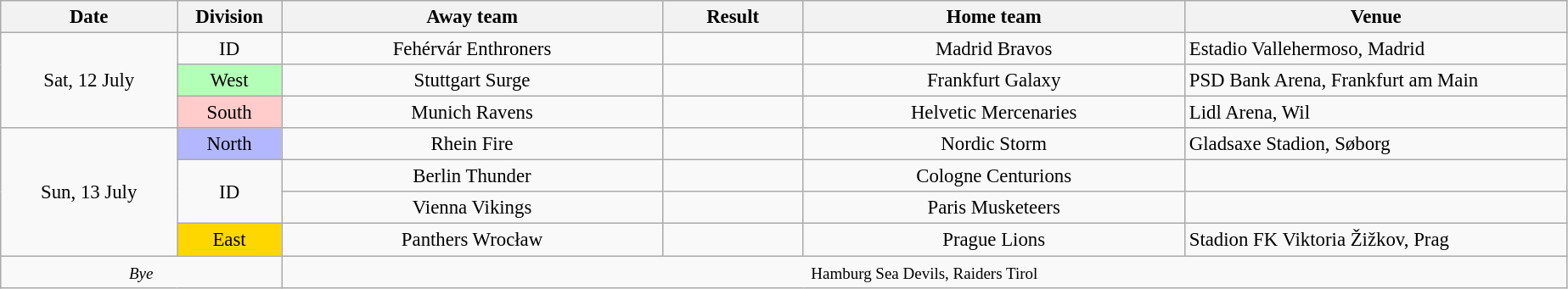<table class="wikitable mw-collapsible mw-collapsed" style="font-size:95%; text-align:center; width:81em;">
<tr>
<th style="width:9em;">Date</th>
<th style="width:5em;">Division</th>
<th style="width:20em;">Away team</th>
<th style="width:7em;">Result</th>
<th style="width:20em;">Home team</th>
<th style="width:20em;">Venue</th>
</tr>
<tr>
<td rowspan="3">Sat, 12 July</td>
<td class="hintergrundfarbe-basis">ID</td>
<td>Fehérvár Enthroners</td>
<td></td>
<td>Madrid Bravos</td>
<td style="text-align:left;">Estadio Vallehermoso, Madrid</td>
</tr>
<tr>
<td style="background:#B3FFB7">West</td>
<td>Stuttgart Surge</td>
<td></td>
<td>Frankfurt Galaxy</td>
<td style="text-align:left;">PSD Bank Arena, Frankfurt am Main</td>
</tr>
<tr>
<td style="background:#FFCBCB">South</td>
<td>Munich Ravens</td>
<td></td>
<td>Helvetic Mercenaries</td>
<td style="text-align:left;">Lidl Arena, Wil</td>
</tr>
<tr>
<td rowspan="4">Sun, 13 July</td>
<td style="background:#B3B7FF">North</td>
<td>Rhein Fire</td>
<td></td>
<td>Nordic Storm</td>
<td style="text-align:left;">Gladsaxe Stadion, Søborg</td>
</tr>
<tr>
<td rowspan="2" class="hintergrundfarbe-basis">ID</td>
<td>Berlin Thunder</td>
<td></td>
<td>Cologne Centurions</td>
<td style="text-align:left;"></td>
</tr>
<tr>
<td>Vienna Vikings</td>
<td></td>
<td>Paris Musketeers</td>
<td style="text-align:left;"></td>
</tr>
<tr>
<td style="background:#FFD700">East</td>
<td>Panthers Wrocław</td>
<td></td>
<td>Prague Lions</td>
<td style="text-align:left;">Stadion FK Viktoria Žižkov, Prag</td>
</tr>
<tr>
<td colspan="2"><em><small>Bye</small></em></td>
<td colspan="4"><small>Hamburg Sea Devils, Raiders Tirol</small></td>
</tr>
</table>
